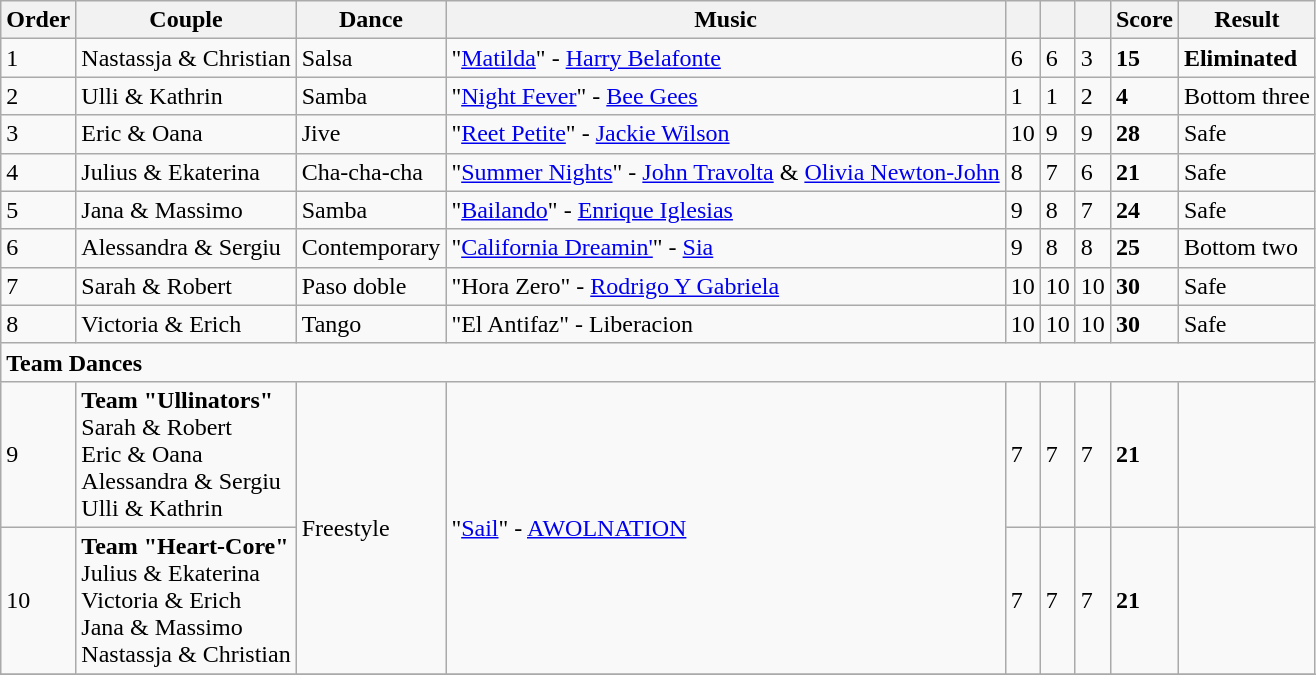<table class="wikitable unsortable center">
<tr>
<th>Order</th>
<th>Couple</th>
<th>Dance</th>
<th>Music</th>
<th><small></small></th>
<th><small></small></th>
<th><small></small></th>
<th>Score</th>
<th>Result</th>
</tr>
<tr>
<td>1</td>
<td>Nastassja & Christian</td>
<td>Salsa</td>
<td>"<a href='#'>Matilda</a>" - <a href='#'>Harry Belafonte</a></td>
<td>6</td>
<td>6</td>
<td>3</td>
<td><strong>15</strong></td>
<td><strong>Eliminated</strong></td>
</tr>
<tr>
<td>2</td>
<td>Ulli & Kathrin</td>
<td>Samba</td>
<td>"<a href='#'>Night Fever</a>" - <a href='#'>Bee Gees</a></td>
<td>1</td>
<td>1</td>
<td>2</td>
<td><strong>4</strong></td>
<td>Bottom three</td>
</tr>
<tr>
<td>3</td>
<td>Eric & Oana</td>
<td>Jive</td>
<td>"<a href='#'>Reet Petite</a>" - <a href='#'>Jackie Wilson</a></td>
<td>10</td>
<td>9</td>
<td>9</td>
<td><strong>28</strong></td>
<td>Safe</td>
</tr>
<tr>
<td>4</td>
<td>Julius & Ekaterina</td>
<td>Cha-cha-cha</td>
<td>"<a href='#'>Summer Nights</a>" - <a href='#'>John Travolta</a> & <a href='#'>Olivia Newton-John</a></td>
<td>8</td>
<td>7</td>
<td>6</td>
<td><strong>21</strong></td>
<td>Safe</td>
</tr>
<tr>
<td>5</td>
<td>Jana & Massimo</td>
<td>Samba</td>
<td>"<a href='#'>Bailando</a>" - <a href='#'>Enrique Iglesias</a></td>
<td>9</td>
<td>8</td>
<td>7</td>
<td><strong>24</strong></td>
<td>Safe</td>
</tr>
<tr>
<td>6</td>
<td>Alessandra & Sergiu</td>
<td>Contemporary</td>
<td>"<a href='#'>California Dreamin'</a>" - <a href='#'>Sia</a></td>
<td>9</td>
<td>8</td>
<td>8</td>
<td><strong>25</strong></td>
<td>Bottom two</td>
</tr>
<tr>
<td>7</td>
<td>Sarah & Robert</td>
<td>Paso doble</td>
<td>"Hora Zero" - <a href='#'>Rodrigo Y Gabriela</a></td>
<td>10</td>
<td>10</td>
<td>10</td>
<td><strong>30</strong></td>
<td>Safe</td>
</tr>
<tr>
<td>8</td>
<td>Victoria & Erich</td>
<td>Tango</td>
<td>"El Antifaz" - Liberacion</td>
<td>10</td>
<td>10</td>
<td>10</td>
<td><strong>30</strong></td>
<td>Safe</td>
</tr>
<tr>
<td colspan="10"><strong>Team Dances</strong></td>
</tr>
<tr>
<td>9</td>
<td><strong>Team "Ullinators"</strong><br>Sarah & Robert<br>Eric & Oana<br>Alessandra & Sergiu<br>Ulli & Kathrin</td>
<td rowspan=2>Freestyle</td>
<td rowspan=2>"<a href='#'>Sail</a>" - <a href='#'>AWOLNATION</a></td>
<td>7</td>
<td>7</td>
<td>7</td>
<td><strong>21</strong></td>
<td></td>
</tr>
<tr>
<td>10</td>
<td><strong>Team "Heart-Core"</strong><br>Julius & Ekaterina<br>Victoria & Erich<br>Jana & Massimo<br>Nastassja & Christian</td>
<td>7</td>
<td>7</td>
<td>7</td>
<td><strong>21</strong></td>
<td></td>
</tr>
<tr>
</tr>
</table>
